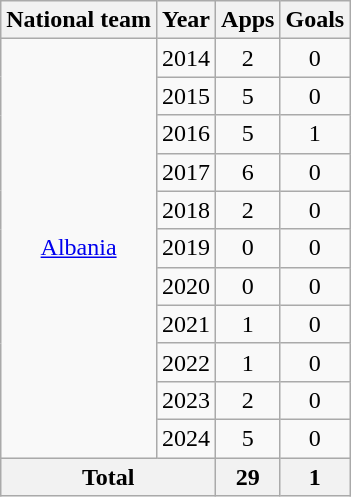<table class="wikitable" style="text-align:center">
<tr>
<th>National team</th>
<th>Year</th>
<th>Apps</th>
<th>Goals</th>
</tr>
<tr>
<td rowspan="11"><a href='#'>Albania</a></td>
<td>2014</td>
<td>2</td>
<td>0</td>
</tr>
<tr>
<td>2015</td>
<td>5</td>
<td>0</td>
</tr>
<tr>
<td>2016</td>
<td>5</td>
<td>1</td>
</tr>
<tr>
<td>2017</td>
<td>6</td>
<td>0</td>
</tr>
<tr>
<td>2018</td>
<td>2</td>
<td>0</td>
</tr>
<tr>
<td>2019</td>
<td>0</td>
<td>0</td>
</tr>
<tr>
<td>2020</td>
<td>0</td>
<td>0</td>
</tr>
<tr>
<td>2021</td>
<td>1</td>
<td>0</td>
</tr>
<tr>
<td>2022</td>
<td>1</td>
<td>0</td>
</tr>
<tr>
<td>2023</td>
<td>2</td>
<td>0</td>
</tr>
<tr>
<td>2024</td>
<td>5</td>
<td>0</td>
</tr>
<tr>
<th colspan="2">Total</th>
<th>29</th>
<th>1</th>
</tr>
</table>
